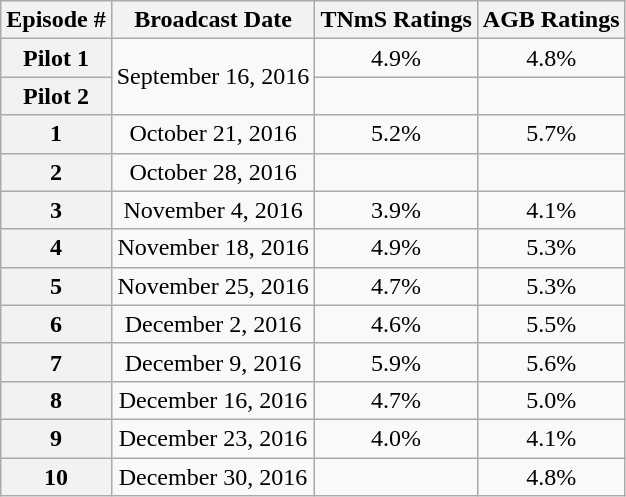<table class="wikitable sortable" style="text-align:center;">
<tr>
<th>Episode #</th>
<th>Broadcast Date</th>
<th>TNmS Ratings</th>
<th>AGB Ratings</th>
</tr>
<tr>
<th>Pilot 1</th>
<td rowspan=2>September 16, 2016</td>
<td>4.9%</td>
<td>4.8%</td>
</tr>
<tr>
<th>Pilot 2</th>
<td></td>
<td></td>
</tr>
<tr>
<th>1</th>
<td>October 21, 2016</td>
<td>5.2%</td>
<td>5.7%</td>
</tr>
<tr>
<th>2</th>
<td>October 28, 2016</td>
<td></td>
<td></td>
</tr>
<tr>
<th>3</th>
<td>November 4, 2016</td>
<td>3.9%</td>
<td>4.1%</td>
</tr>
<tr>
<th>4</th>
<td>November 18, 2016</td>
<td>4.9%</td>
<td>5.3%</td>
</tr>
<tr>
<th>5</th>
<td>November 25, 2016</td>
<td>4.7%</td>
<td>5.3%</td>
</tr>
<tr>
<th>6</th>
<td>December 2, 2016</td>
<td>4.6%</td>
<td>5.5%</td>
</tr>
<tr>
<th>7</th>
<td>December 9, 2016</td>
<td>5.9%</td>
<td>5.6%</td>
</tr>
<tr>
<th>8</th>
<td>December 16, 2016</td>
<td>4.7%</td>
<td>5.0%</td>
</tr>
<tr>
<th>9</th>
<td>December 23, 2016</td>
<td>4.0%</td>
<td>4.1%</td>
</tr>
<tr>
<th>10</th>
<td>December 30, 2016</td>
<td></td>
<td>4.8%</td>
</tr>
</table>
